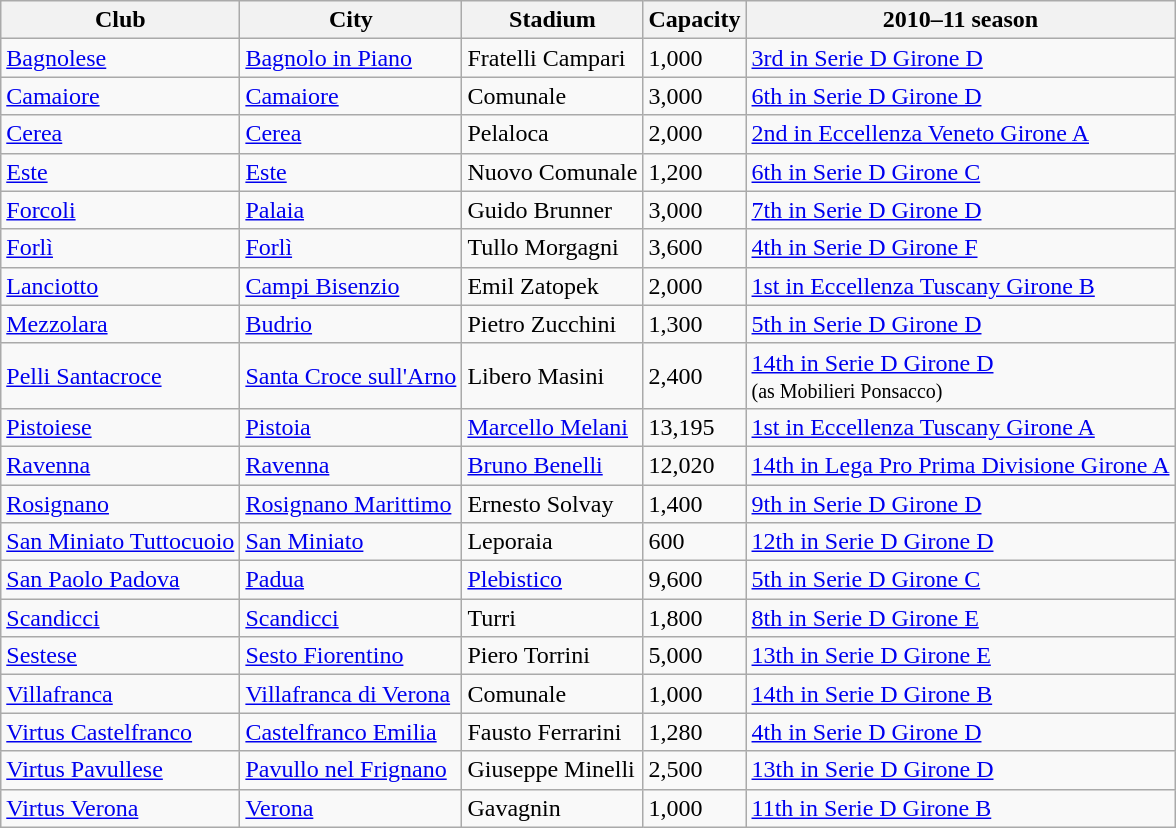<table class="wikitable sortable">
<tr>
<th>Club</th>
<th>City</th>
<th>Stadium</th>
<th>Capacity</th>
<th>2010–11 season</th>
</tr>
<tr>
<td><a href='#'>Bagnolese</a></td>
<td><a href='#'>Bagnolo in Piano</a></td>
<td>Fratelli Campari</td>
<td>1,000</td>
<td><a href='#'>3rd in Serie D Girone D</a></td>
</tr>
<tr>
<td><a href='#'>Camaiore</a></td>
<td><a href='#'>Camaiore</a></td>
<td>Comunale</td>
<td>3,000</td>
<td><a href='#'>6th in Serie D Girone D</a></td>
</tr>
<tr>
<td><a href='#'>Cerea</a></td>
<td><a href='#'>Cerea</a></td>
<td>Pelaloca</td>
<td>2,000</td>
<td><a href='#'>2nd in Eccellenza Veneto Girone A</a></td>
</tr>
<tr>
<td><a href='#'>Este</a></td>
<td><a href='#'>Este</a></td>
<td>Nuovo Comunale</td>
<td>1,200</td>
<td><a href='#'>6th in Serie D Girone C</a></td>
</tr>
<tr>
<td><a href='#'>Forcoli</a></td>
<td><a href='#'>Palaia</a></td>
<td>Guido Brunner</td>
<td>3,000</td>
<td><a href='#'>7th in Serie D Girone D</a></td>
</tr>
<tr>
<td><a href='#'>Forlì</a></td>
<td><a href='#'>Forlì</a></td>
<td>Tullo Morgagni</td>
<td>3,600</td>
<td><a href='#'>4th in Serie D Girone F</a></td>
</tr>
<tr>
<td><a href='#'>Lanciotto</a></td>
<td><a href='#'>Campi Bisenzio</a></td>
<td>Emil Zatopek</td>
<td>2,000</td>
<td><a href='#'>1st in Eccellenza Tuscany Girone B</a></td>
</tr>
<tr>
<td><a href='#'>Mezzolara</a></td>
<td><a href='#'>Budrio</a></td>
<td>Pietro Zucchini</td>
<td>1,300</td>
<td><a href='#'>5th in Serie D Girone D</a></td>
</tr>
<tr>
<td><a href='#'>Pelli Santacroce</a></td>
<td><a href='#'>Santa Croce sull'Arno</a></td>
<td>Libero Masini</td>
<td>2,400</td>
<td><a href='#'>14th in Serie D Girone D</a><br><small>(as Mobilieri Ponsacco)</small></td>
</tr>
<tr>
<td><a href='#'>Pistoiese</a></td>
<td><a href='#'>Pistoia</a></td>
<td><a href='#'>Marcello Melani</a></td>
<td>13,195</td>
<td><a href='#'>1st in Eccellenza Tuscany Girone A</a></td>
</tr>
<tr>
<td><a href='#'>Ravenna</a></td>
<td><a href='#'>Ravenna</a></td>
<td><a href='#'>Bruno Benelli</a></td>
<td>12,020</td>
<td><a href='#'>14th in Lega Pro Prima Divisione Girone A</a></td>
</tr>
<tr>
<td><a href='#'>Rosignano</a></td>
<td><a href='#'>Rosignano Marittimo</a></td>
<td>Ernesto Solvay</td>
<td>1,400</td>
<td><a href='#'>9th in Serie D Girone D</a></td>
</tr>
<tr>
<td><a href='#'>San Miniato Tuttocuoio</a></td>
<td><a href='#'>San Miniato</a></td>
<td>Leporaia</td>
<td>600</td>
<td><a href='#'>12th in Serie D Girone D</a></td>
</tr>
<tr>
<td><a href='#'>San Paolo Padova</a></td>
<td><a href='#'>Padua</a></td>
<td><a href='#'>Plebistico</a></td>
<td>9,600</td>
<td><a href='#'>5th in Serie D Girone C</a></td>
</tr>
<tr>
<td><a href='#'>Scandicci</a></td>
<td><a href='#'>Scandicci</a></td>
<td>Turri</td>
<td>1,800</td>
<td><a href='#'>8th in Serie D Girone E</a></td>
</tr>
<tr>
<td><a href='#'>Sestese</a></td>
<td><a href='#'>Sesto Fiorentino</a></td>
<td>Piero Torrini</td>
<td>5,000</td>
<td><a href='#'>13th in Serie D Girone E</a></td>
</tr>
<tr>
<td><a href='#'>Villafranca</a></td>
<td><a href='#'>Villafranca di Verona</a></td>
<td>Comunale</td>
<td>1,000</td>
<td><a href='#'>14th in Serie D Girone B</a></td>
</tr>
<tr>
<td><a href='#'>Virtus Castelfranco</a></td>
<td><a href='#'>Castelfranco Emilia</a></td>
<td>Fausto Ferrarini</td>
<td>1,280</td>
<td><a href='#'>4th in Serie D Girone D</a></td>
</tr>
<tr>
<td><a href='#'>Virtus Pavullese</a></td>
<td><a href='#'>Pavullo nel Frignano</a></td>
<td>Giuseppe Minelli</td>
<td>2,500</td>
<td><a href='#'>13th in Serie D Girone D</a></td>
</tr>
<tr>
<td><a href='#'>Virtus Verona</a></td>
<td><a href='#'>Verona</a></td>
<td>Gavagnin</td>
<td>1,000</td>
<td><a href='#'>11th in Serie D Girone B</a></td>
</tr>
</table>
